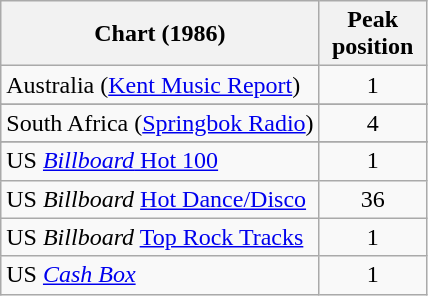<table class="wikitable sortable">
<tr>
<th>Chart (1986)</th>
<th style=max-width:4em>Peak position</th>
</tr>
<tr>
<td>Australia (<a href='#'>Kent Music Report</a>)</td>
<td align="center">1</td>
</tr>
<tr>
</tr>
<tr>
</tr>
<tr>
</tr>
<tr>
</tr>
<tr>
</tr>
<tr>
</tr>
<tr>
<td>South Africa (<a href='#'>Springbok Radio</a>)</td>
<td align="center">4</td>
</tr>
<tr>
</tr>
<tr>
<td>US <a href='#'><em>Billboard</em> Hot 100</a></td>
<td align="center">1</td>
</tr>
<tr>
<td>US <em>Billboard</em> <a href='#'>Hot Dance/Disco</a></td>
<td align="center">36</td>
</tr>
<tr>
<td>US <em>Billboard</em> <a href='#'>Top Rock Tracks</a></td>
<td align="center">1</td>
</tr>
<tr>
<td>US <em><a href='#'>Cash Box</a></em></td>
<td align="center">1</td>
</tr>
</table>
